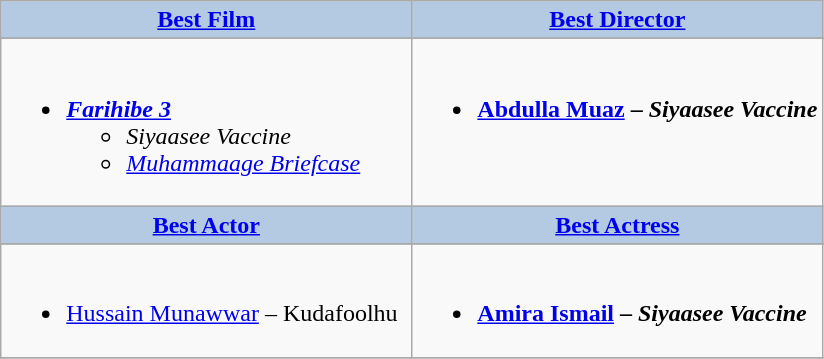<table class="wikitable">
<tr>
<th style="background:#b4cae3; width:50%;"><a href='#'>Best Film</a></th>
<th style="background:#b4cae3; width:50%;"><a href='#'>Best Director</a></th>
</tr>
<tr>
</tr>
<tr>
<td valign="top"><br><ul><li><strong><em><a href='#'>Farihibe 3</a></em></strong><ul><li><em>Siyaasee Vaccine</em></li><li><em><a href='#'>Muhammaage Briefcase</a></em></li></ul></li></ul></td>
<td valign="top"><br><ul><li><strong><a href='#'>Abdulla Muaz</a> – <em>Siyaasee Vaccine<strong><em></li></ul></td>
</tr>
<tr>
<th style="background:#b4cae3; width:50%;"><a href='#'>Best Actor</a></th>
<th style="background:#b4cae3; width:50%;"><a href='#'>Best Actress</a></th>
</tr>
<tr>
</tr>
<tr>
<td valign="top"><br><ul><li></strong><a href='#'>Hussain Munawwar</a> – </em>Kudafoolhu</em></strong></li></ul></td>
<td valign="top"><br><ul><li><strong><a href='#'>Amira Ismail</a> – <em>Siyaasee Vaccine<strong><em></li></ul></td>
</tr>
<tr>
</tr>
</table>
